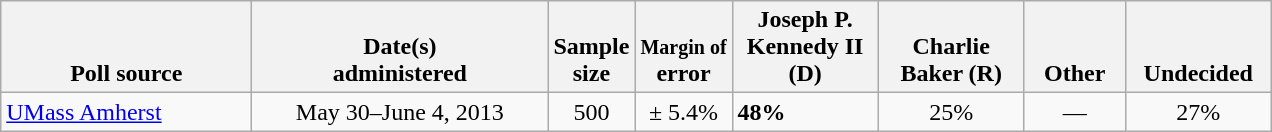<table class="wikitable">
<tr valign= bottom>
<th style="width:160px;">Poll source</th>
<th style="width:190px;">Date(s)<br>administered</th>
<th class=small>Sample<br>size</th>
<th><small>Margin of</small><br>error</th>
<th style="width:90px;">Joseph P.<br>Kennedy II (D)</th>
<th style="width:90px;">Charlie<br>Baker (R)</th>
<th style="width:60px;">Other</th>
<th style="width:90px;">Undecided</th>
</tr>
<tr>
<td><a href='#'>UMass Amherst</a></td>
<td align=center>May 30–June 4, 2013</td>
<td align=center>500</td>
<td align=center>± 5.4%</td>
<td><strong>48%</strong></td>
<td align=center>25%</td>
<td align=center>—</td>
<td align=center>27%</td>
</tr>
</table>
